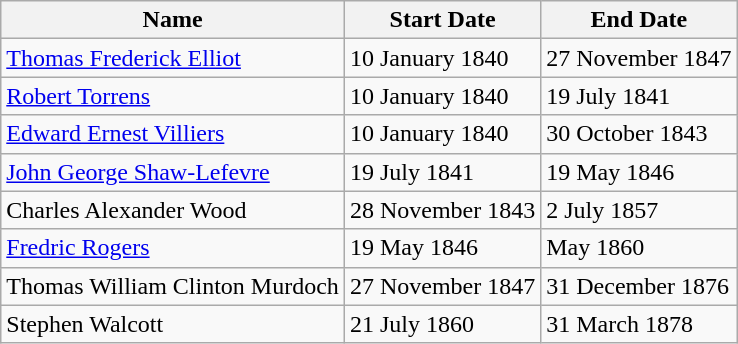<table class="wikitable">
<tr>
<th>Name</th>
<th>Start Date</th>
<th>End Date</th>
</tr>
<tr>
<td><a href='#'>Thomas Frederick Elliot</a></td>
<td>10 January 1840</td>
<td>27 November 1847</td>
</tr>
<tr>
<td><a href='#'> Robert Torrens</a></td>
<td>10 January 1840</td>
<td>19 July 1841</td>
</tr>
<tr>
<td><a href='#'> Edward Ernest Villiers</a></td>
<td>10 January 1840</td>
<td>30 October 1843</td>
</tr>
<tr>
<td><a href='#'>John George Shaw-Lefevre</a></td>
<td>19 July 1841</td>
<td>19 May 1846</td>
</tr>
<tr>
<td>Charles Alexander Wood</td>
<td>28 November 1843</td>
<td>2 July 1857</td>
</tr>
<tr>
<td><a href='#'> Fredric Rogers</a></td>
<td>19 May 1846</td>
<td>May 1860</td>
</tr>
<tr>
<td>Thomas William Clinton Murdoch</td>
<td>27 November 1847</td>
<td>31 December 1876</td>
</tr>
<tr>
<td>Stephen Walcott</td>
<td>21 July 1860</td>
<td>31 March 1878</td>
</tr>
</table>
